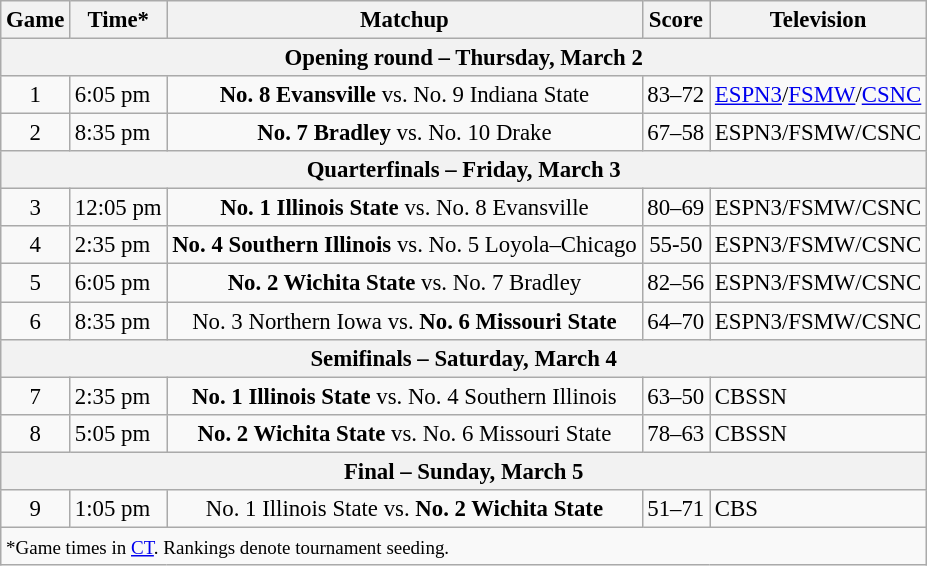<table class="wikitable" style="font-size: 95%">
<tr>
<th>Game</th>
<th>Time*</th>
<th>Matchup</th>
<th>Score</th>
<th>Television</th>
</tr>
<tr>
<th colspan="5">Opening round – Thursday, March 2</th>
</tr>
<tr>
<td align=center>1</td>
<td>6:05 pm</td>
<td align=center><strong>No. 8 Evansville</strong> vs. No. 9 Indiana State</td>
<td align=center>83–72</td>
<td><a href='#'>ESPN3</a>/<a href='#'>FSMW</a>/<a href='#'>CSNC</a></td>
</tr>
<tr>
<td align=center>2</td>
<td>8:35 pm</td>
<td align=center><strong>No. 7 Bradley</strong> vs. No. 10 Drake</td>
<td align=center>67–58</td>
<td>ESPN3/FSMW/CSNC</td>
</tr>
<tr>
<th colspan="5">Quarterfinals – Friday, March 3</th>
</tr>
<tr>
<td align=center>3</td>
<td>12:05 pm</td>
<td align=center><strong>No. 1 Illinois State</strong> vs. No. 8 Evansville</td>
<td align=center>80–69</td>
<td>ESPN3/FSMW/CSNC</td>
</tr>
<tr>
<td align=center>4</td>
<td>2:35 pm</td>
<td align=center><strong>No. 4 Southern Illinois</strong> vs. No. 5 Loyola–Chicago</td>
<td align=center>55-50</td>
<td>ESPN3/FSMW/CSNC</td>
</tr>
<tr>
<td align=center>5</td>
<td>6:05 pm</td>
<td align=center><strong>No. 2 Wichita State</strong> vs. No. 7 Bradley</td>
<td align=center>82–56</td>
<td>ESPN3/FSMW/CSNC</td>
</tr>
<tr>
<td align=center>6</td>
<td>8:35 pm</td>
<td align="center">No. 3 Northern Iowa vs. <strong>No. 6 Missouri State</strong></td>
<td align=center>64–70</td>
<td>ESPN3/FSMW/CSNC</td>
</tr>
<tr>
<th colspan="5">Semifinals – Saturday, March 4</th>
</tr>
<tr>
<td align=center>7</td>
<td>2:35 pm</td>
<td align=center><strong>No. 1 Illinois State</strong> vs. No. 4 Southern Illinois</td>
<td align=center>63–50</td>
<td>CBSSN</td>
</tr>
<tr>
<td align=center>8</td>
<td>5:05 pm</td>
<td align=center><strong>No. 2 Wichita State</strong> vs. No. 6 Missouri State</td>
<td align=center>78–63</td>
<td>CBSSN</td>
</tr>
<tr>
<th colspan="5">Final – Sunday, March 5</th>
</tr>
<tr>
<td align=center>9</td>
<td>1:05 pm</td>
<td align=center>No. 1 Illinois State vs. <strong>No. 2 Wichita State</strong></td>
<td align=center>51–71</td>
<td>CBS</td>
</tr>
<tr>
<td colspan="5"><small>*Game times in <a href='#'>CT</a>. Rankings denote tournament seeding.</small></td>
</tr>
</table>
